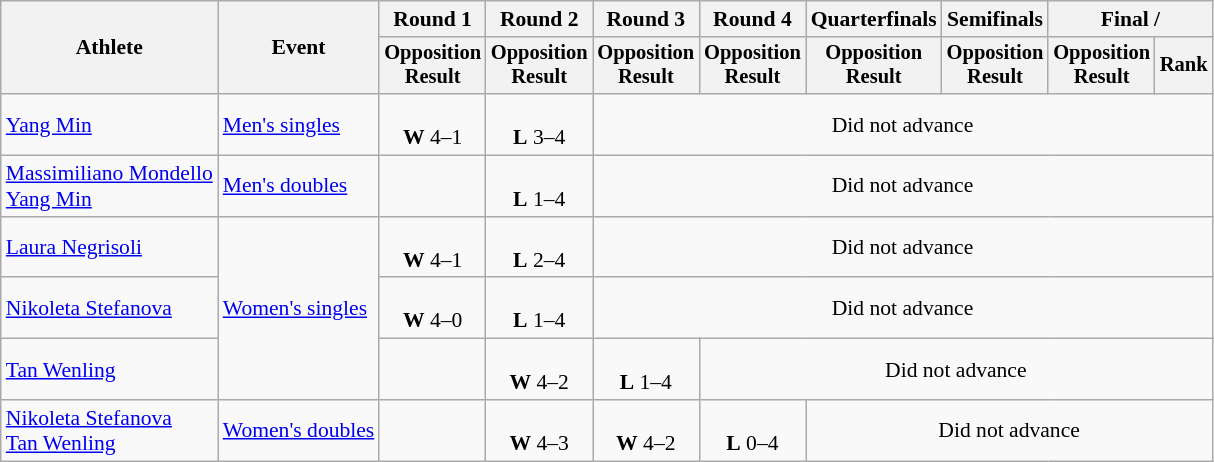<table class="wikitable" style="font-size:90%">
<tr>
<th rowspan="2">Athlete</th>
<th rowspan="2">Event</th>
<th>Round 1</th>
<th>Round 2</th>
<th>Round 3</th>
<th>Round 4</th>
<th>Quarterfinals</th>
<th>Semifinals</th>
<th colspan=2>Final / </th>
</tr>
<tr style="font-size:95%">
<th>Opposition<br>Result</th>
<th>Opposition<br>Result</th>
<th>Opposition<br>Result</th>
<th>Opposition<br>Result</th>
<th>Opposition<br>Result</th>
<th>Opposition<br>Result</th>
<th>Opposition<br>Result</th>
<th>Rank</th>
</tr>
<tr align=center>
<td align=left><a href='#'>Yang Min</a></td>
<td align=left><a href='#'>Men's singles</a></td>
<td><br><strong>W</strong> 4–1</td>
<td><br><strong>L</strong> 3–4</td>
<td colspan=6>Did not advance</td>
</tr>
<tr align=center>
<td align=left><a href='#'>Massimiliano Mondello</a><br><a href='#'>Yang Min</a></td>
<td align=left><a href='#'>Men's doubles</a></td>
<td></td>
<td><br><strong>L</strong> 1–4</td>
<td colspan=6>Did not advance</td>
</tr>
<tr align=center>
<td align=left><a href='#'>Laura Negrisoli</a></td>
<td align=left rowspan=3><a href='#'>Women's singles</a></td>
<td><br><strong>W</strong> 4–1</td>
<td><br><strong>L</strong> 2–4</td>
<td colspan=6>Did not advance</td>
</tr>
<tr align=center>
<td align=left><a href='#'>Nikoleta Stefanova</a></td>
<td><br><strong>W</strong> 4–0</td>
<td><br><strong>L</strong> 1–4</td>
<td colspan=6>Did not advance</td>
</tr>
<tr align=center>
<td align=left><a href='#'>Tan Wenling</a></td>
<td></td>
<td><br><strong>W</strong> 4–2</td>
<td><br><strong>L</strong> 1–4</td>
<td colspan=5>Did not advance</td>
</tr>
<tr align=center>
<td align=left><a href='#'>Nikoleta Stefanova</a><br><a href='#'>Tan Wenling</a></td>
<td align=left><a href='#'>Women's doubles</a></td>
<td></td>
<td><br><strong>W</strong> 4–3</td>
<td><br><strong>W</strong> 4–2</td>
<td><br><strong>L</strong> 0–4</td>
<td colspan=4>Did not advance</td>
</tr>
</table>
